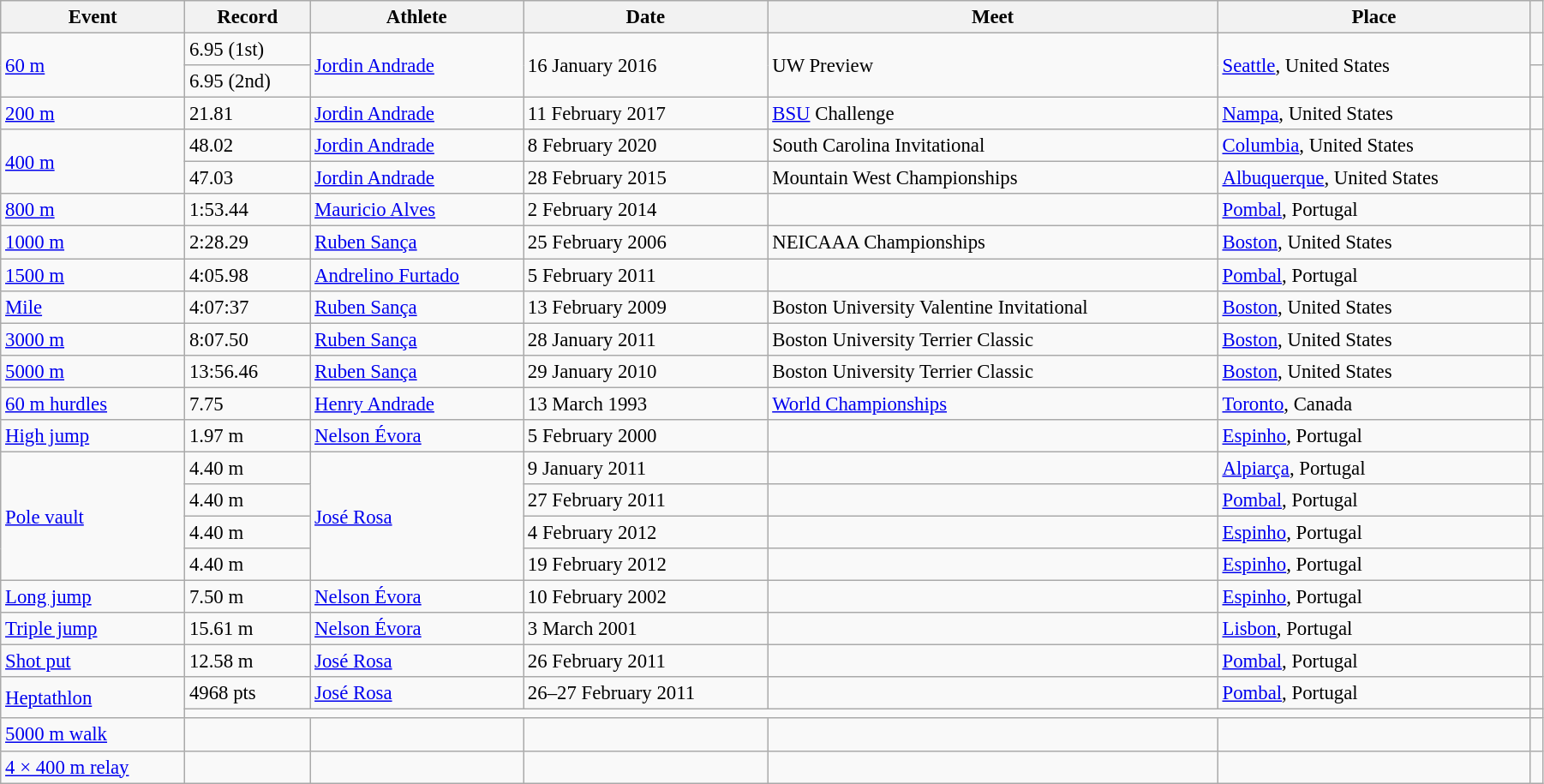<table class="wikitable" style="font-size:95%; width: 95%;">
<tr>
<th>Event</th>
<th>Record</th>
<th>Athlete</th>
<th>Date</th>
<th>Meet</th>
<th>Place</th>
<th></th>
</tr>
<tr>
<td rowspan=2><a href='#'>60 m</a></td>
<td>6.95 (1st)</td>
<td rowspan=2><a href='#'>Jordin Andrade</a></td>
<td rowspan=2>16 January 2016</td>
<td rowspan=2>UW Preview</td>
<td rowspan=2><a href='#'>Seattle</a>, United States</td>
<td></td>
</tr>
<tr>
<td>6.95 (2nd)</td>
<td></td>
</tr>
<tr>
<td><a href='#'>200 m</a></td>
<td>21.81</td>
<td><a href='#'>Jordin Andrade</a></td>
<td>11 February 2017</td>
<td><a href='#'>BSU</a> Challenge</td>
<td><a href='#'>Nampa</a>, United States</td>
<td></td>
</tr>
<tr>
<td rowspan=2><a href='#'>400 m</a></td>
<td>48.02</td>
<td><a href='#'>Jordin Andrade</a></td>
<td>8 February 2020</td>
<td>South Carolina Invitational</td>
<td><a href='#'>Columbia</a>, United States</td>
<td></td>
</tr>
<tr>
<td>47.03  </td>
<td><a href='#'>Jordin Andrade</a></td>
<td>28 February 2015</td>
<td>Mountain West Championships</td>
<td><a href='#'>Albuquerque</a>, United States</td>
<td></td>
</tr>
<tr>
<td><a href='#'>800 m</a></td>
<td>1:53.44</td>
<td><a href='#'>Mauricio Alves</a></td>
<td>2 February 2014</td>
<td></td>
<td><a href='#'>Pombal</a>, Portugal</td>
<td></td>
</tr>
<tr>
<td><a href='#'>1000 m</a></td>
<td>2:28.29</td>
<td><a href='#'>Ruben Sança</a></td>
<td>25 February 2006</td>
<td>NEICAAA Championships</td>
<td><a href='#'>Boston</a>, United States</td>
<td></td>
</tr>
<tr>
<td><a href='#'>1500 m</a></td>
<td>4:05.98</td>
<td><a href='#'>Andrelino Furtado</a></td>
<td>5 February 2011</td>
<td></td>
<td><a href='#'>Pombal</a>, Portugal</td>
<td></td>
</tr>
<tr>
<td><a href='#'>Mile</a></td>
<td>4:07:37</td>
<td><a href='#'>Ruben Sança</a></td>
<td>13 February 2009</td>
<td>Boston University Valentine Invitational</td>
<td><a href='#'>Boston</a>, United States</td>
<td></td>
</tr>
<tr>
<td><a href='#'>3000 m</a></td>
<td>8:07.50 </td>
<td><a href='#'>Ruben Sança</a></td>
<td>28 January 2011</td>
<td>Boston University Terrier Classic</td>
<td><a href='#'>Boston</a>, United States</td>
<td></td>
</tr>
<tr>
<td><a href='#'>5000 m</a></td>
<td>13:56.46 </td>
<td><a href='#'>Ruben Sança</a></td>
<td>29 January 2010</td>
<td>Boston University Terrier Classic</td>
<td><a href='#'>Boston</a>, United States</td>
<td></td>
</tr>
<tr>
<td><a href='#'>60 m hurdles</a></td>
<td>7.75</td>
<td><a href='#'>Henry Andrade</a></td>
<td>13 March 1993</td>
<td><a href='#'>World Championships</a></td>
<td><a href='#'>Toronto</a>, Canada</td>
<td></td>
</tr>
<tr>
<td><a href='#'>High jump</a></td>
<td>1.97 m</td>
<td><a href='#'>Nelson Évora</a></td>
<td>5 February 2000</td>
<td></td>
<td><a href='#'>Espinho</a>, Portugal</td>
<td></td>
</tr>
<tr>
<td rowspan=4><a href='#'>Pole vault</a></td>
<td>4.40 m</td>
<td rowspan=4><a href='#'>José Rosa</a></td>
<td>9 January 2011</td>
<td></td>
<td><a href='#'>Alpiarça</a>, Portugal</td>
<td></td>
</tr>
<tr>
<td>4.40 m </td>
<td>27 February 2011</td>
<td></td>
<td><a href='#'>Pombal</a>, Portugal</td>
<td></td>
</tr>
<tr>
<td>4.40 m</td>
<td>4 February 2012</td>
<td></td>
<td><a href='#'>Espinho</a>, Portugal</td>
<td></td>
</tr>
<tr>
<td>4.40 m </td>
<td>19 February 2012</td>
<td></td>
<td><a href='#'>Espinho</a>, Portugal</td>
<td></td>
</tr>
<tr>
<td><a href='#'>Long jump</a></td>
<td>7.50 m</td>
<td><a href='#'>Nelson Évora</a></td>
<td>10 February 2002</td>
<td></td>
<td><a href='#'>Espinho</a>, Portugal</td>
<td></td>
</tr>
<tr>
<td><a href='#'>Triple jump</a></td>
<td>15.61 m</td>
<td><a href='#'>Nelson Évora</a></td>
<td>3 March 2001</td>
<td></td>
<td><a href='#'>Lisbon</a>, Portugal</td>
<td></td>
</tr>
<tr>
<td><a href='#'>Shot put</a></td>
<td>12.58 m </td>
<td><a href='#'>José Rosa</a></td>
<td>26 February 2011</td>
<td></td>
<td><a href='#'>Pombal</a>, Portugal</td>
<td></td>
</tr>
<tr>
<td rowspan=2><a href='#'>Heptathlon</a></td>
<td>4968 pts</td>
<td><a href='#'>José Rosa</a></td>
<td>26–27 February 2011</td>
<td></td>
<td><a href='#'>Pombal</a>, Portugal</td>
<td></td>
</tr>
<tr>
<td colspan=5></td>
<td></td>
</tr>
<tr>
<td><a href='#'>5000 m walk</a></td>
<td></td>
<td></td>
<td></td>
<td></td>
<td></td>
<td></td>
</tr>
<tr>
<td><a href='#'>4 × 400 m relay</a></td>
<td></td>
<td></td>
<td></td>
<td></td>
<td></td>
<td></td>
</tr>
</table>
